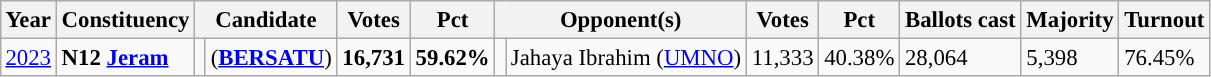<table class="wikitable" style="margin:0.5em ; font-size:95%">
<tr>
<th>Year</th>
<th>Constituency</th>
<th colspan="2">Candidate</th>
<th>Votes</th>
<th>Pct</th>
<th colspan="2">Opponent(s)</th>
<th>Votes</th>
<th>Pct</th>
<th>Ballots cast</th>
<th>Majority</th>
<th>Turnout</th>
</tr>
<tr>
<td><a href='#'>2023</a></td>
<td><strong>N12 <a href='#'>Jeram</a></strong></td>
<td></td>
<td> (<a href='#'><strong>BERSATU</strong></a>)</td>
<td align=right><strong>16,731</strong></td>
<td><strong>59.62%</strong></td>
<td></td>
<td>Jahaya Ibrahim (<a href='#'>UMNO</a>)</td>
<td align=right>11,333</td>
<td>40.38%</td>
<td>28,064</td>
<td>5,398</td>
<td>76.45%</td>
</tr>
</table>
